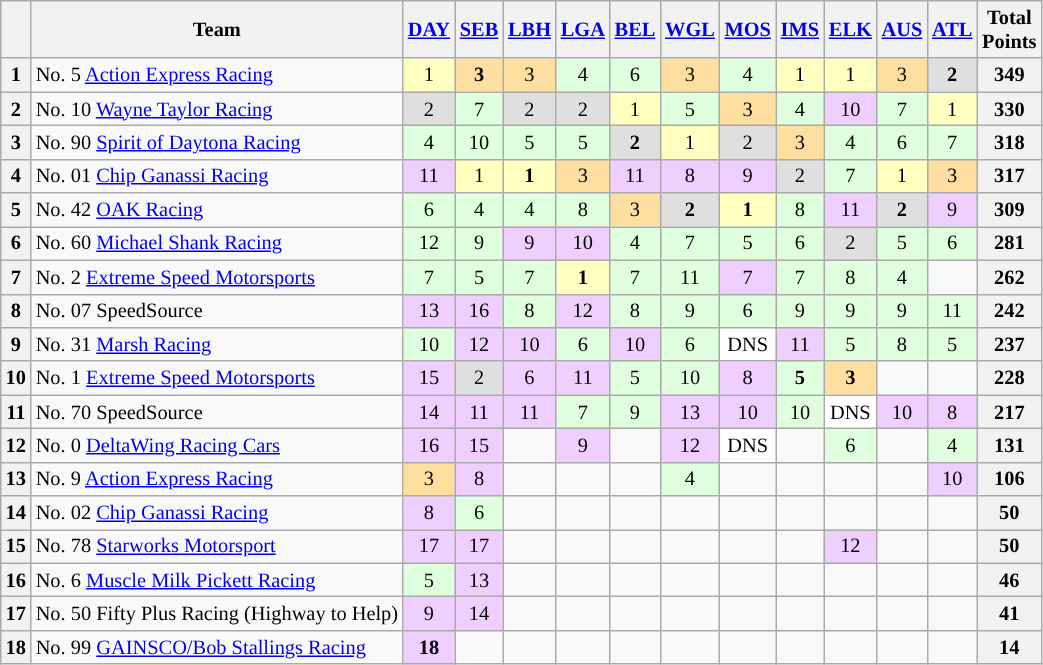<table class="wikitable" style="font-size:85%; text-align:center">
<tr>
<th valign="middle"></th>
<th valign="middle">Team</th>
<th><a href='#'>DAY</a></th>
<th><a href='#'>SEB</a></th>
<th><a href='#'>LBH</a></th>
<th><a href='#'>LGA</a></th>
<th><a href='#'>BEL</a></th>
<th><a href='#'>WGL</a></th>
<th><a href='#'>MOS</a></th>
<th><a href='#'>IMS</a></th>
<th><a href='#'>ELK</a></th>
<th><a href='#'>AUS</a></th>
<th><a href='#'>ATL</a></th>
<th valign="middle">Total<br>Points</th>
</tr>
<tr>
<th>1</th>
<td align="left">No. 5 <a href='#'>Action Express Racing</a></td>
<td style="background:#FFFFBF;">1</td>
<td style="background:#FFDF9F;"><strong>3</strong></td>
<td style="background:#FFDF9F;">3</td>
<td style="background:#DFFFDF;">4</td>
<td style="background:#DFFFDF;">6</td>
<td style="background:#FFDF9F;">3</td>
<td style="background:#DFFFDF;">4</td>
<td style="background:#FFFFBF;">1</td>
<td style="background:#FFFFBF;">1</td>
<td style="background:#FFDF9F;">3</td>
<td style="background:#DFDFDF;"><strong>2</strong></td>
<th>349</th>
</tr>
<tr>
<th>2</th>
<td align="left">No. 10 <a href='#'>Wayne Taylor Racing</a></td>
<td style="background:#DFDFDF;">2</td>
<td style="background:#DFFFDF;">7</td>
<td style="background:#DFDFDF;">2</td>
<td style="background:#DFDFDF;">2</td>
<td style="background:#FFFFBF;">1</td>
<td style="background:#DFFFDF;">5</td>
<td style="background:#FFDF9F;">3</td>
<td style="background:#DFFFDF;">4</td>
<td style="background:#efcfff;">10</td>
<td style="background:#DFFFDF;">7</td>
<td style="background:#FFFFBF;">1</td>
<th>330</th>
</tr>
<tr>
<th>3</th>
<td align="left">No. 90 <a href='#'>Spirit of Daytona Racing</a></td>
<td style="background:#DFFFDF;">4</td>
<td style="background:#DFFFDF;">10</td>
<td style="background:#DFFFDF;">5</td>
<td style="background:#DFFFDF;">5</td>
<td style="background:#DFDFDF;"><strong>2</strong></td>
<td style="background:#FFFFBF;">1</td>
<td style="background:#DFDFDF;">2</td>
<td style="background:#FFDF9F;">3</td>
<td style="background:#DFFFDF;">4</td>
<td style="background:#DFFFDF;">6</td>
<td style="background:#DFFFDF;">7</td>
<th>318</th>
</tr>
<tr>
<th>4</th>
<td align="left">No. 01 <a href='#'>Chip Ganassi Racing</a></td>
<td style="background:#efcfff;">11</td>
<td style="background:#FFFFBF;">1</td>
<td style="background:#FFFFBF;"><strong>1</strong></td>
<td style="background:#FFDF9F;">3</td>
<td style="background:#efcfff;">11</td>
<td style="background:#efcfff;">8</td>
<td style="background:#efcfff;">9</td>
<td style="background:#DFDFDF;">2</td>
<td style="background:#DFFFDF;">7</td>
<td style="background:#FFFFBF;">1</td>
<td style="background:#FFDF9F;">3</td>
<th>317</th>
</tr>
<tr>
<th>5</th>
<td align="left">No. 42 <a href='#'>OAK Racing</a></td>
<td style="background:#DFFFDF;">6</td>
<td style="background:#DFFFDF;">4</td>
<td style="background:#DFFFDF;">4</td>
<td style="background:#DFFFDF;">8</td>
<td style="background:#FFDF9F;">3</td>
<td style="background:#DFDFDF;"><strong>2</strong></td>
<td style="background:#FFFFBF;"><strong>1</strong></td>
<td style="background:#DFFFDF;">8</td>
<td style="background:#efcfff;">11</td>
<td style="background:#DFDFDF;"><strong>2</strong></td>
<td style="background:#efcfff;">9</td>
<th>309</th>
</tr>
<tr>
<th>6</th>
<td align="left">No. 60 <a href='#'>Michael Shank Racing</a></td>
<td style="background:#DFFFDF;">12</td>
<td style="background:#DFFFDF;">9</td>
<td style="background:#efcfff;">9</td>
<td style="background:#efcfff;">10</td>
<td style="background:#DFFFDF;">4</td>
<td style="background:#DFFFDF;">7</td>
<td style="background:#DFFFDF;">5</td>
<td style="background:#DFFFDF;">6</td>
<td style="background:#DFDFDF;">2</td>
<td style="background:#DFFFDF;">5</td>
<td style="background:#DFFFDF;">6</td>
<th>281</th>
</tr>
<tr>
<th>7</th>
<td align="left">No. 2 <a href='#'>Extreme Speed Motorsports</a></td>
<td style="background:#DFFFDF;">7</td>
<td style="background:#DFFFDF;">5</td>
<td style="background:#DFFFDF;">7</td>
<td style="background:#FFFFBF;"><strong>1</strong></td>
<td style="background:#DFFFDF;">7</td>
<td style="background:#DFFFDF;">11</td>
<td style="background:#efcfff;">7</td>
<td style="background:#DFFFDF;">7</td>
<td style="background:#DFFFDF;">8</td>
<td style="background:#DFFFDF;">4</td>
<td></td>
<th>262</th>
</tr>
<tr>
<th>8</th>
<td align="left">No. 07 SpeedSource</td>
<td style="background:#efcfff;">13</td>
<td style="background:#efcfff;">16</td>
<td style="background:#DFFFDF;">8</td>
<td style="background:#efcfff;">12</td>
<td style="background:#DFFFDF;">8</td>
<td style="background:#DFFFDF;">9</td>
<td style="background:#DFFFDF;">6</td>
<td style="background:#DFFFDF;">9</td>
<td style="background:#DFFFDF;">9</td>
<td style="background:#DFFFDF;">9</td>
<td style="background:#DFFFDF;">11</td>
<th>242</th>
</tr>
<tr>
<th>9</th>
<td align="left">No. 31 <a href='#'>Marsh Racing</a></td>
<td style="background:#DFFFDF;">10</td>
<td style="background:#efcfff;">12</td>
<td style="background:#efcfff;">10</td>
<td style="background:#DFFFDF;">6</td>
<td style="background:#efcfff;">10</td>
<td style="background:#DFFFDF;">6</td>
<td style="background:#ffffff;">DNS</td>
<td style="background:#efcfff;">11</td>
<td style="background:#DFFFDF;">5</td>
<td style="background:#DFFFDF;">8</td>
<td style="background:#DFFFDF;">5</td>
<th>237</th>
</tr>
<tr>
<th>10</th>
<td align="left">No. 1 <a href='#'>Extreme Speed Motorsports</a></td>
<td style="background:#efcfff;">15</td>
<td style="background:#DFDFDF;">2</td>
<td style="background:#efcfff;">6</td>
<td style="background:#efcfff;">11</td>
<td style="background:#DFFFDF;">5</td>
<td style="background:#DFFFDF;">10</td>
<td style="background:#efcfff;">8</td>
<td style="background:#DFFFDF;"><strong>5</strong></td>
<td style="background:#FFDF9F;"><strong>3</strong></td>
<td></td>
<td></td>
<th>228</th>
</tr>
<tr>
<th>11</th>
<td align="left">No. 70 SpeedSource</td>
<td style="background:#EFCFFF;">14</td>
<td style="background:#EFCFFF;">11</td>
<td style="background:#EFCFFF;">11</td>
<td style="background:#DFFFDF;">7</td>
<td style="background:#DFFFDF;">9</td>
<td style="background:#EFCFFF;">13</td>
<td style="background:#EFCFFF;">10</td>
<td style="background:#DFFFDF;">10</td>
<td style="background:#ffffff;”">DNS</td>
<td style="background:#EFCFFF;">10</td>
<td style="background:#EFCFFF;">8</td>
<th>217</th>
</tr>
<tr>
<th>12</th>
<td align="left">No. 0 <a href='#'>DeltaWing Racing Cars</a></td>
<td style="background:#EFCFFF;">16</td>
<td style="background:#EFCFFF;">15</td>
<td></td>
<td style="background:#EFCFFF;">9</td>
<td></td>
<td style="background:#EFCFFF;">12</td>
<td style="background:#ffffff;”">DNS</td>
<td></td>
<td style="background:#DFFFDF;">6</td>
<td></td>
<td style="background:#DFFFDF;">4</td>
<th>131</th>
</tr>
<tr>
<th>13</th>
<td align="left">No. 9 <a href='#'>Action Express Racing</a></td>
<td style="background:#FFDF9F;”">3</td>
<td style="background:#EFCFFF;">8</td>
<td></td>
<td></td>
<td></td>
<td style="background:#DFFFDF;">4</td>
<td></td>
<td></td>
<td></td>
<td></td>
<td style="background:#EFCFFF;">10</td>
<th>106</th>
</tr>
<tr>
<th>14</th>
<td align="left">No. 02 <a href='#'>Chip Ganassi Racing</a></td>
<td style="background:#EFCFFF;">8</td>
<td style="background:#DFFFDF;">6</td>
<td></td>
<td></td>
<td></td>
<td></td>
<td></td>
<td></td>
<td></td>
<td></td>
<td></td>
<th>50</th>
</tr>
<tr>
<th>15</th>
<td align="left">No. 78 <a href='#'>Starworks Motorsport</a></td>
<td style="background:#EFCFFF;">17</td>
<td style="background:#EFCFFF;">17</td>
<td></td>
<td></td>
<td></td>
<td></td>
<td></td>
<td></td>
<td style="background:#EFCFFF;">12</td>
<td></td>
<td></td>
<th>50</th>
</tr>
<tr>
<th>16</th>
<td align="left">No. 6 <a href='#'>Muscle Milk Pickett Racing</a></td>
<td style="background:#DFFFDF;">5</td>
<td style="background:#EFCFFF;">13</td>
<td></td>
<td></td>
<td></td>
<td></td>
<td></td>
<td></td>
<td></td>
<td></td>
<td></td>
<th>46</th>
</tr>
<tr>
<th>17</th>
<td align="left">No. 50 Fifty Plus Racing (Highway to Help)</td>
<td style="background:#EFCFFF;">9</td>
<td style="background:#EFCFFF;">14</td>
<td></td>
<td></td>
<td></td>
<td></td>
<td></td>
<td></td>
<td></td>
<td></td>
<td></td>
<th>41</th>
</tr>
<tr>
<th>18</th>
<td align="left">No. 99 <a href='#'>GAINSCO/Bob Stallings Racing</a></td>
<td style="background:#EFCFFF;"><strong>18</strong></td>
<td></td>
<td></td>
<td></td>
<td></td>
<td></td>
<td></td>
<td></td>
<td></td>
<td></td>
<td></td>
<th>14</th>
</tr>
</table>
